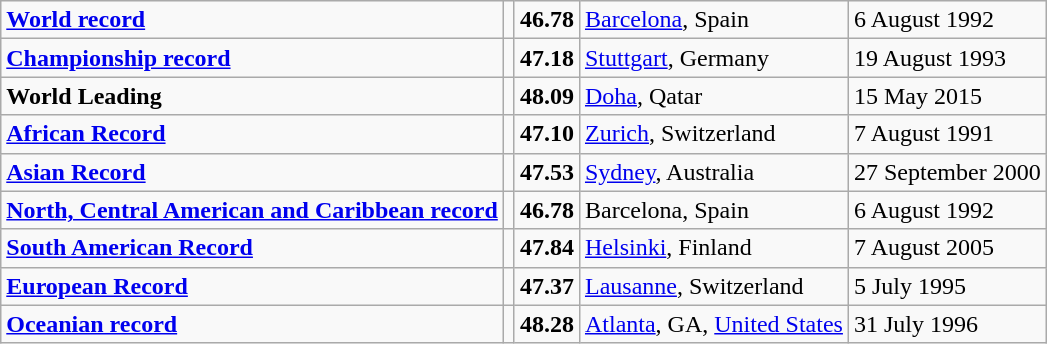<table class="wikitable">
<tr>
<td><strong><a href='#'>World record</a></strong></td>
<td></td>
<td><strong>46.78</strong></td>
<td><a href='#'>Barcelona</a>, Spain</td>
<td>6 August 1992</td>
</tr>
<tr>
<td><strong><a href='#'>Championship record</a></strong></td>
<td></td>
<td><strong>47.18</strong></td>
<td><a href='#'>Stuttgart</a>, Germany</td>
<td>19 August 1993</td>
</tr>
<tr>
<td><strong>World Leading</strong></td>
<td></td>
<td><strong> 48.09</strong></td>
<td><a href='#'>Doha</a>, Qatar</td>
<td>15 May 2015</td>
</tr>
<tr>
<td><strong><a href='#'>African Record</a></strong></td>
<td></td>
<td><strong>47.10</strong></td>
<td><a href='#'>Zurich</a>, Switzerland</td>
<td>7 August 1991</td>
</tr>
<tr>
<td><strong><a href='#'>Asian Record</a></strong></td>
<td></td>
<td><strong>47.53</strong></td>
<td><a href='#'>Sydney</a>, Australia</td>
<td>27 September 2000</td>
</tr>
<tr>
<td><strong><a href='#'>North, Central American and Caribbean record</a></strong></td>
<td></td>
<td><strong>46.78</strong></td>
<td>Barcelona, Spain</td>
<td>6 August 1992</td>
</tr>
<tr>
<td><strong><a href='#'>South American Record</a></strong></td>
<td></td>
<td><strong>47.84</strong></td>
<td><a href='#'>Helsinki</a>, Finland</td>
<td>7 August 2005</td>
</tr>
<tr>
<td><strong><a href='#'>European Record</a></strong></td>
<td></td>
<td><strong>47.37</strong></td>
<td><a href='#'>Lausanne</a>, Switzerland</td>
<td>5 July 1995</td>
</tr>
<tr>
<td><strong><a href='#'>Oceanian record</a></strong></td>
<td></td>
<td><strong>48.28</strong></td>
<td><a href='#'>Atlanta</a>, GA, <a href='#'>United States</a></td>
<td>31 July 1996</td>
</tr>
</table>
